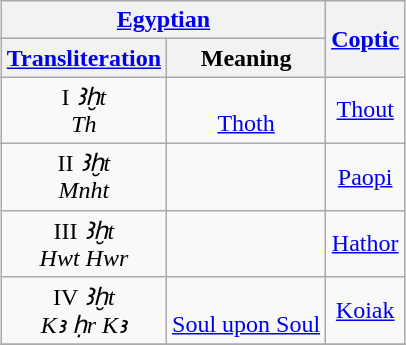<table class="wikitable" style="text-align:center;margin:1em auto;" | style="margin: 1em auto 1em auto">
<tr>
<th colspan=2><a href='#'>Egyptian</a></th>
<th rowspan=2><a href='#'>Coptic</a></th>
</tr>
<tr>
<th><a href='#'>Transliteration</a></th>
<th>Meaning</th>
</tr>
<tr>
<td>I <em>Ꜣḫt</em><br><em>Th</em></td>
<td><br><a href='#'>Thoth</a></td>
<td><a href='#'>Thout</a></td>
</tr>
<tr>
<td>II <em>Ꜣḫt</em><br><em>Mnht</em></td>
<td><br></td>
<td><a href='#'>Paopi</a></td>
</tr>
<tr>
<td>III <em>Ꜣḫt</em><br><em>Hwt Hwr</em></td>
<td><br></td>
<td><a href='#'>Hathor</a></td>
</tr>
<tr>
<td>IV <em>Ꜣḫt</em><br><em>Kꜣ ḥr Kꜣ</em></td>
<td><br><a href='#'>Soul upon Soul</a></td>
<td><a href='#'>Koiak</a></td>
</tr>
<tr>
</tr>
</table>
